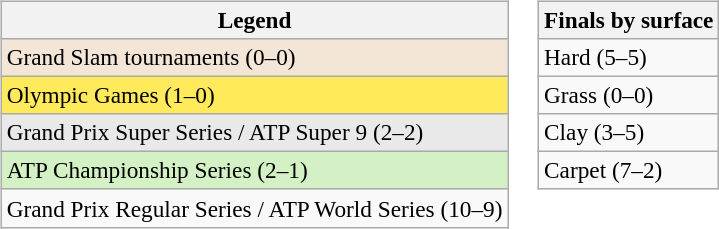<table>
<tr valign=top>
<td><br><table class=wikitable style=font-size:97%>
<tr>
<th>Legend</th>
</tr>
<tr bgcolor=f3e6d7>
<td>Grand Slam tournaments (0–0)</td>
</tr>
<tr bgcolor=ffea5c>
<td>Olympic Games (1–0)</td>
</tr>
<tr bgcolor=e9e9e9>
<td>Grand Prix Super Series / ATP Super 9 (2–2)</td>
</tr>
<tr bgcolor=d4f1c5>
<td>ATP Championship Series (2–1)</td>
</tr>
<tr>
<td>Grand Prix Regular Series / ATP World Series (10–9)</td>
</tr>
</table>
</td>
<td><br><table class=wikitable style=font-size:97%>
<tr>
<th>Finals by surface</th>
</tr>
<tr>
<td>Hard (5–5)</td>
</tr>
<tr>
<td>Grass (0–0)</td>
</tr>
<tr>
<td>Clay (3–5)</td>
</tr>
<tr>
<td>Carpet (7–2)</td>
</tr>
</table>
</td>
</tr>
</table>
